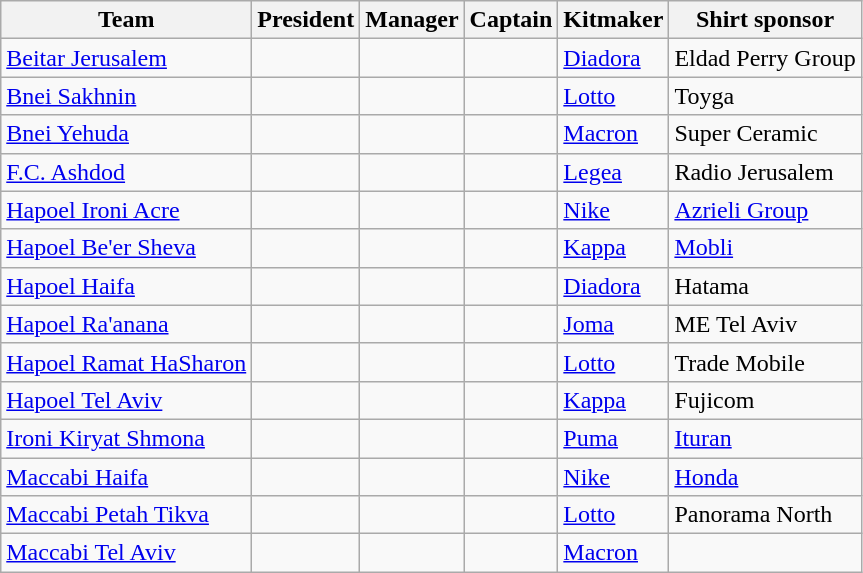<table class="wikitable sortable" style="text-align: left;">
<tr>
<th>Team</th>
<th>President</th>
<th>Manager</th>
<th>Captain</th>
<th>Kitmaker</th>
<th>Shirt sponsor</th>
</tr>
<tr>
<td><a href='#'>Beitar Jerusalem</a></td>
<td> </td>
<td> </td>
<td> </td>
<td><a href='#'>Diadora</a></td>
<td>Eldad Perry Group</td>
</tr>
<tr>
<td><a href='#'>Bnei Sakhnin</a></td>
<td> </td>
<td> </td>
<td> </td>
<td><a href='#'>Lotto</a></td>
<td>Toyga</td>
</tr>
<tr>
<td><a href='#'>Bnei Yehuda</a></td>
<td> </td>
<td> </td>
<td> </td>
<td><a href='#'>Macron</a></td>
<td>Super Ceramic</td>
</tr>
<tr>
<td><a href='#'>F.C. Ashdod</a></td>
<td> </td>
<td> </td>
<td> </td>
<td><a href='#'>Legea</a></td>
<td>Radio Jerusalem</td>
</tr>
<tr>
<td><a href='#'>Hapoel Ironi Acre</a></td>
<td> </td>
<td> </td>
<td> </td>
<td><a href='#'>Nike</a></td>
<td><a href='#'>Azrieli Group</a></td>
</tr>
<tr>
<td><a href='#'>Hapoel Be'er Sheva</a></td>
<td> </td>
<td> </td>
<td> </td>
<td><a href='#'>Kappa</a></td>
<td><a href='#'>Mobli</a></td>
</tr>
<tr>
<td><a href='#'>Hapoel Haifa</a></td>
<td> </td>
<td> </td>
<td> </td>
<td><a href='#'>Diadora</a></td>
<td>Hatama</td>
</tr>
<tr>
<td><a href='#'>Hapoel Ra'anana</a></td>
<td> </td>
<td> </td>
<td> </td>
<td><a href='#'>Joma</a></td>
<td>ME Tel Aviv</td>
</tr>
<tr>
<td><a href='#'>Hapoel Ramat HaSharon</a></td>
<td> </td>
<td> </td>
<td> </td>
<td><a href='#'>Lotto</a></td>
<td>Trade Mobile</td>
</tr>
<tr>
<td><a href='#'>Hapoel Tel Aviv</a></td>
<td> </td>
<td> </td>
<td> </td>
<td><a href='#'>Kappa</a></td>
<td>Fujicom</td>
</tr>
<tr>
<td><a href='#'>Ironi Kiryat Shmona</a></td>
<td> </td>
<td> </td>
<td> </td>
<td><a href='#'>Puma</a></td>
<td><a href='#'>Ituran</a></td>
</tr>
<tr>
<td><a href='#'>Maccabi Haifa</a></td>
<td> </td>
<td> </td>
<td> </td>
<td><a href='#'>Nike</a></td>
<td><a href='#'>Honda</a></td>
</tr>
<tr>
<td><a href='#'>Maccabi Petah Tikva</a></td>
<td> </td>
<td> <br> </td>
<td> </td>
<td><a href='#'>Lotto</a></td>
<td>Panorama North</td>
</tr>
<tr>
<td><a href='#'>Maccabi Tel Aviv</a></td>
<td> </td>
<td> </td>
<td> </td>
<td><a href='#'>Macron</a></td>
<td></td>
</tr>
</table>
